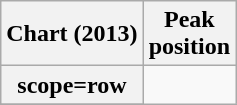<table class="wikitable plainrowheaders">
<tr>
<th>Chart (2013)</th>
<th>Peak<br>position</th>
</tr>
<tr>
<th>scope=row</th>
</tr>
<tr>
</tr>
</table>
